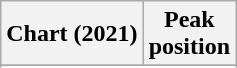<table class="wikitable sortable plainrowheaders" style="text-align:center">
<tr>
<th scope="col">Chart (2021)</th>
<th scope="col">Peak<br>position</th>
</tr>
<tr>
</tr>
<tr>
</tr>
<tr>
</tr>
<tr>
</tr>
</table>
